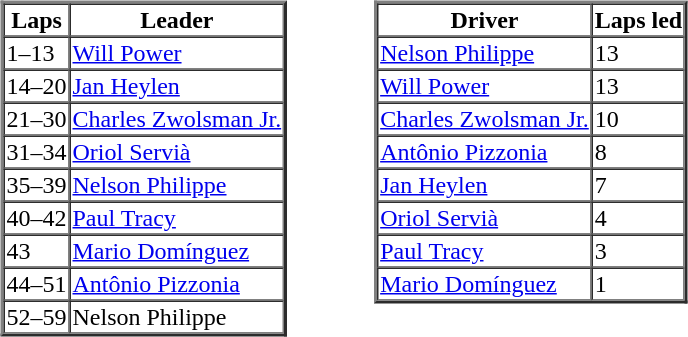<table>
<tr>
<td valign="top"><br><table border=2 cellspacing=0>
<tr>
<th>Laps</th>
<th>Leader</th>
</tr>
<tr>
<td>1–13</td>
<td><a href='#'>Will Power</a></td>
</tr>
<tr>
<td>14–20</td>
<td><a href='#'>Jan Heylen</a></td>
</tr>
<tr>
<td>21–30</td>
<td><a href='#'>Charles Zwolsman Jr.</a></td>
</tr>
<tr>
<td>31–34</td>
<td><a href='#'>Oriol Servià</a></td>
</tr>
<tr>
<td>35–39</td>
<td><a href='#'>Nelson Philippe</a></td>
</tr>
<tr>
<td>40–42</td>
<td><a href='#'>Paul Tracy</a></td>
</tr>
<tr>
<td>43</td>
<td><a href='#'>Mario Domínguez</a></td>
</tr>
<tr>
<td>44–51</td>
<td><a href='#'>Antônio Pizzonia</a></td>
</tr>
<tr>
<td>52–59</td>
<td>Nelson Philippe</td>
</tr>
</table>
</td>
<td width="50"> </td>
<td valign="top"><br><table border=2 cellspacing=0>
<tr>
<th>Driver</th>
<th>Laps led</th>
</tr>
<tr>
<td><a href='#'>Nelson Philippe</a></td>
<td>13</td>
</tr>
<tr>
<td><a href='#'>Will Power</a></td>
<td>13</td>
</tr>
<tr>
<td><a href='#'>Charles Zwolsman Jr.</a></td>
<td>10</td>
</tr>
<tr>
<td><a href='#'>Antônio Pizzonia</a></td>
<td>8</td>
</tr>
<tr>
<td><a href='#'>Jan Heylen</a></td>
<td>7</td>
</tr>
<tr>
<td><a href='#'>Oriol Servià</a></td>
<td>4</td>
</tr>
<tr>
<td><a href='#'>Paul Tracy</a></td>
<td>3</td>
</tr>
<tr>
<td><a href='#'>Mario Domínguez</a></td>
<td>1</td>
</tr>
</table>
</td>
</tr>
</table>
